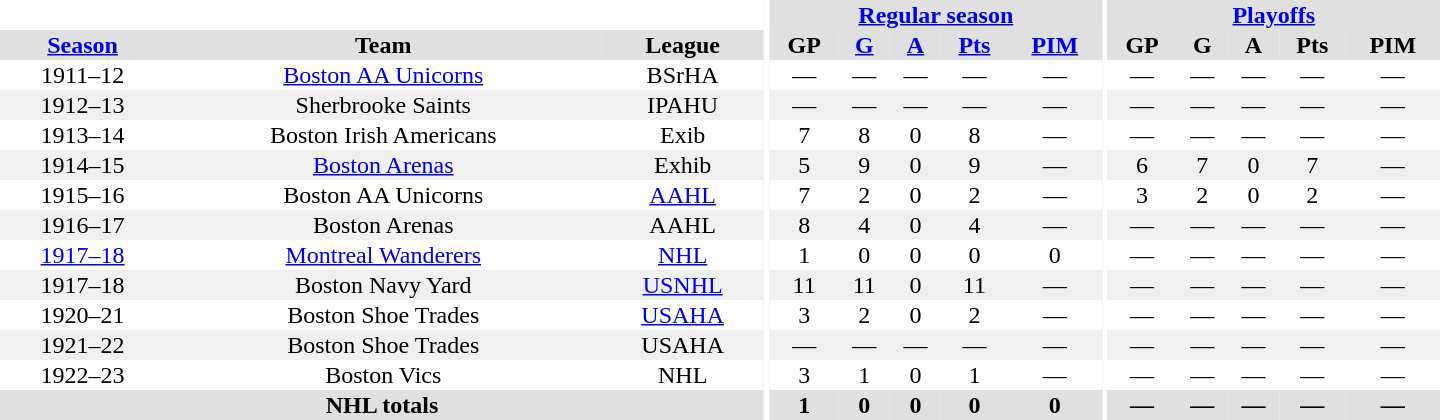<table border="0" cellpadding="1" cellspacing="0" style="text-align:center; width:60em">
<tr bgcolor="#e0e0e0">
<th colspan="3" bgcolor="#ffffff"></th>
<th rowspan="100" bgcolor="#ffffff"></th>
<th colspan="5"><a href='#'>Regular season</a></th>
<th rowspan="100" bgcolor="#ffffff"></th>
<th colspan="5"><a href='#'>Playoffs</a></th>
</tr>
<tr bgcolor="#e0e0e0">
<th><a href='#'>Season</a></th>
<th>Team</th>
<th>League</th>
<th>GP</th>
<th><a href='#'>G</a></th>
<th><a href='#'>A</a></th>
<th><a href='#'>Pts</a></th>
<th><a href='#'>PIM</a></th>
<th>GP</th>
<th>G</th>
<th>A</th>
<th>Pts</th>
<th>PIM</th>
</tr>
<tr>
<td>1911–12</td>
<td><a href='#'>Boston AA Unicorns</a></td>
<td>BSrHA</td>
<td>—</td>
<td>—</td>
<td>—</td>
<td>—</td>
<td>—</td>
<td>—</td>
<td>—</td>
<td>—</td>
<td>—</td>
<td>—</td>
</tr>
<tr bgcolor="#f0f0f0">
<td>1912–13</td>
<td>Sherbrooke Saints</td>
<td>IPAHU</td>
<td>—</td>
<td>—</td>
<td>—</td>
<td>—</td>
<td>—</td>
<td>—</td>
<td>—</td>
<td>—</td>
<td>—</td>
<td>—</td>
</tr>
<tr>
<td>1913–14</td>
<td>Boston Irish Americans</td>
<td>Exib</td>
<td>7</td>
<td>8</td>
<td>0</td>
<td>8</td>
<td>—</td>
<td>—</td>
<td>—</td>
<td>—</td>
<td>—</td>
<td>—</td>
</tr>
<tr bgcolor="#f0f0f0">
<td>1914–15</td>
<td><a href='#'>Boston Arenas</a></td>
<td>Exhib</td>
<td>5</td>
<td>9</td>
<td>0</td>
<td>9</td>
<td>—</td>
<td>6</td>
<td>7</td>
<td>0</td>
<td>7</td>
<td>—</td>
</tr>
<tr>
<td>1915–16</td>
<td>Boston AA Unicorns</td>
<td><a href='#'>AAHL</a></td>
<td>7</td>
<td>2</td>
<td>0</td>
<td>2</td>
<td>—</td>
<td>3</td>
<td>2</td>
<td>0</td>
<td>2</td>
<td>—</td>
</tr>
<tr bgcolor="#f0f0f0">
<td>1916–17</td>
<td>Boston Arenas</td>
<td>AAHL</td>
<td>8</td>
<td>4</td>
<td>0</td>
<td>4</td>
<td>—</td>
<td>—</td>
<td>—</td>
<td>—</td>
<td>—</td>
<td>—</td>
</tr>
<tr>
<td><a href='#'>1917–18</a></td>
<td><a href='#'>Montreal Wanderers</a></td>
<td><a href='#'>NHL</a></td>
<td>1</td>
<td>0</td>
<td>0</td>
<td>0</td>
<td>0</td>
<td>—</td>
<td>—</td>
<td>—</td>
<td>—</td>
<td>—</td>
</tr>
<tr bgcolor="#f0f0f0">
<td>1917–18</td>
<td>Boston Navy Yard</td>
<td><a href='#'>USNHL</a></td>
<td>11</td>
<td>11</td>
<td>0</td>
<td>11</td>
<td>—</td>
<td>—</td>
<td>—</td>
<td>—</td>
<td>—</td>
<td>—</td>
</tr>
<tr>
<td>1920–21</td>
<td>Boston Shoe Trades</td>
<td><a href='#'>USAHA</a></td>
<td>3</td>
<td>2</td>
<td>0</td>
<td>2</td>
<td>—</td>
<td>—</td>
<td>—</td>
<td>—</td>
<td>—</td>
<td>—</td>
</tr>
<tr bgcolor="#f0f0f0">
<td>1921–22</td>
<td>Boston Shoe Trades</td>
<td>USAHA</td>
<td>—</td>
<td>—</td>
<td>—</td>
<td>—</td>
<td>—</td>
<td>—</td>
<td>—</td>
<td>—</td>
<td>—</td>
<td>—</td>
</tr>
<tr>
<td>1922–23</td>
<td>Boston Vics</td>
<td>NHL</td>
<td>3</td>
<td>1</td>
<td>0</td>
<td>1</td>
<td>—</td>
<td>—</td>
<td>—</td>
<td>—</td>
<td>—</td>
<td>—</td>
</tr>
<tr bgcolor="#e0e0e0">
<th colspan="3">NHL totals</th>
<th>1</th>
<th>0</th>
<th>0</th>
<th>0</th>
<th>0</th>
<th>—</th>
<th>—</th>
<th>—</th>
<th>—</th>
<th>—</th>
</tr>
</table>
